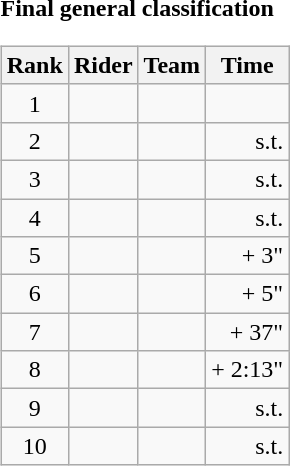<table>
<tr>
<td><strong>Final general classification</strong><br><table class="wikitable">
<tr>
<th scope="col">Rank</th>
<th scope="col">Rider</th>
<th scope="col">Team</th>
<th scope="col">Time</th>
</tr>
<tr>
<td style="text-align:center;">1</td>
<td></td>
<td></td>
<td style="text-align:right;"></td>
</tr>
<tr>
<td style="text-align:center;">2</td>
<td></td>
<td></td>
<td style="text-align:right;">s.t.</td>
</tr>
<tr>
<td style="text-align:center;">3</td>
<td></td>
<td></td>
<td style="text-align:right;">s.t.</td>
</tr>
<tr>
<td style="text-align:center;">4</td>
<td></td>
<td></td>
<td style="text-align:right;">s.t.</td>
</tr>
<tr>
<td style="text-align:center;">5</td>
<td></td>
<td></td>
<td style="text-align:right;">+ 3"</td>
</tr>
<tr>
<td style="text-align:center;">6</td>
<td></td>
<td></td>
<td style="text-align:right;">+ 5"</td>
</tr>
<tr>
<td style="text-align:center;">7</td>
<td></td>
<td></td>
<td style="text-align:right;">+ 37"</td>
</tr>
<tr>
<td style="text-align:center;">8</td>
<td></td>
<td></td>
<td style="text-align:right;">+ 2:13"</td>
</tr>
<tr>
<td style="text-align:center;">9</td>
<td></td>
<td></td>
<td style="text-align:right;">s.t.</td>
</tr>
<tr>
<td style="text-align:center;">10</td>
<td></td>
<td></td>
<td style="text-align:right;">s.t.</td>
</tr>
</table>
</td>
</tr>
</table>
